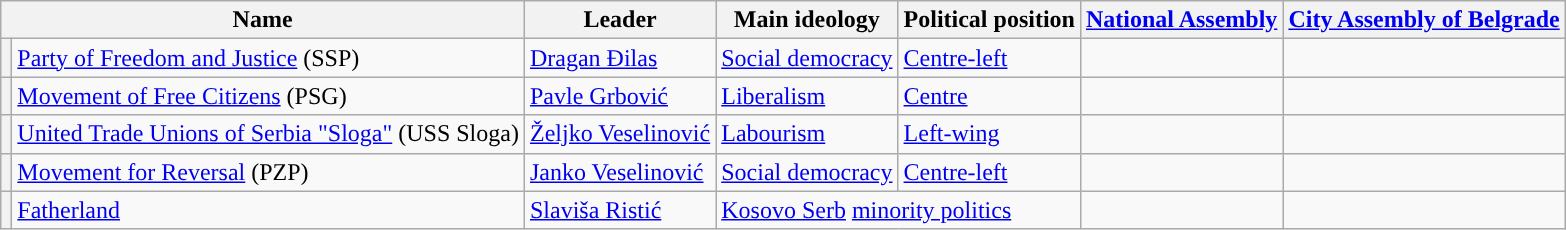<table class="wikitable" style="text-align">
<tr>
<th colspan="2">Name</th>
<th>Leader</th>
<th>Main ideology</th>
<th>Political position</th>
<th><a href='#'>National Assembly</a></th>
<th><a href='#'>City Assembly of Belgrade</a></th>
</tr>
<tr>
<th style="background-color:"></th>
<td><a href='#'>Party of Freedom and Justice</a> (SSP)</td>
<td><a href='#'>Dragan Đilas</a></td>
<td><a href='#'>Social democracy</a></td>
<td><a href='#'>Centre-left</a></td>
<td></td>
<td></td>
</tr>
<tr>
<th style="background-color:"></th>
<td><a href='#'>Movement of Free Citizens</a> (PSG)</td>
<td><a href='#'>Pavle Grbović</a></td>
<td><a href='#'>Liberalism</a></td>
<td><a href='#'>Centre</a></td>
<td></td>
<td></td>
</tr>
<tr>
<th style="background-color:"></th>
<td><a href='#'>United Trade Unions of Serbia "Sloga"</a> (USS Sloga)</td>
<td><a href='#'>Željko Veselinović</a></td>
<td><a href='#'>Labourism</a></td>
<td><a href='#'>Left-wing</a></td>
<td></td>
<td></td>
</tr>
<tr>
<th style="background-color:"></th>
<td><a href='#'>Movement for Reversal</a> (PZP)</td>
<td><a href='#'>Janko Veselinović</a></td>
<td><a href='#'>Social democracy</a></td>
<td><a href='#'>Centre-left</a></td>
<td></td>
<td></td>
</tr>
<tr>
<th style="background-color:"></th>
<td><a href='#'>Fatherland</a></td>
<td><a href='#'>Slaviša Ristić</a></td>
<td colspan="2"><a href='#'>Kosovo Serb</a> <a href='#'>minority politics</a></td>
<td></td>
<td></td>
</tr>
</table>
